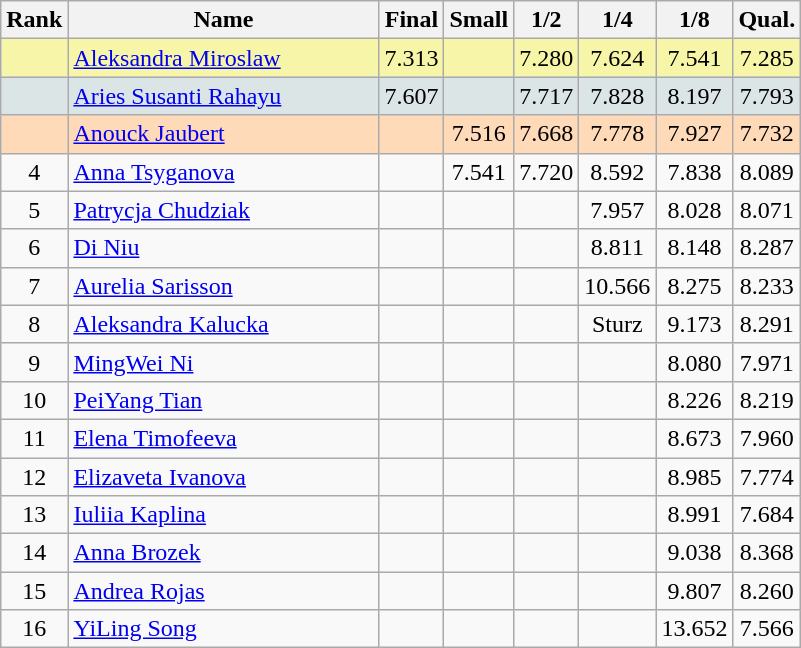<table class="wikitable sortable" style="text-align:center">
<tr>
<th>Rank</th>
<th width="200">Name</th>
<th width="35">Final</th>
<th width="35">Small</th>
<th width="35">1/2</th>
<th width="35">1/4</th>
<th width="35">1/8</th>
<th width="35">Qual.</th>
</tr>
<tr bgcolor="#F7F6A8">
<td></td>
<td align="left"> <a href='#'>Aleksandra Miroslaw</a></td>
<td>7.313</td>
<td></td>
<td>7.280</td>
<td>7.624</td>
<td>7.541</td>
<td>7.285</td>
</tr>
<tr bgcolor="#DCE5E5">
<td></td>
<td align="left"> <a href='#'>Aries Susanti Rahayu</a></td>
<td>7.607</td>
<td></td>
<td>7.717</td>
<td>7.828</td>
<td>8.197</td>
<td>7.793</td>
</tr>
<tr bgcolor="#FFDAB9">
<td></td>
<td align="left"> <a href='#'>Anouck Jaubert</a></td>
<td></td>
<td>7.516</td>
<td>7.668</td>
<td>7.778</td>
<td>7.927</td>
<td>7.732</td>
</tr>
<tr>
<td>4</td>
<td align="left"> <a href='#'>Anna Tsyganova</a></td>
<td></td>
<td>7.541</td>
<td>7.720</td>
<td>8.592</td>
<td>7.838</td>
<td>8.089</td>
</tr>
<tr>
<td>5</td>
<td align="left"> <a href='#'>Patrycja Chudziak</a></td>
<td></td>
<td></td>
<td></td>
<td>7.957</td>
<td>8.028</td>
<td>8.071</td>
</tr>
<tr>
<td>6</td>
<td align="left"> <a href='#'>Di Niu</a></td>
<td></td>
<td></td>
<td></td>
<td>8.811</td>
<td>8.148</td>
<td>8.287</td>
</tr>
<tr>
<td>7</td>
<td align="left"> <a href='#'>Aurelia Sarisson</a></td>
<td></td>
<td></td>
<td></td>
<td>10.566</td>
<td>8.275</td>
<td>8.233</td>
</tr>
<tr>
<td>8</td>
<td align="left"> <a href='#'>Aleksandra Kalucka</a></td>
<td></td>
<td></td>
<td></td>
<td>Sturz</td>
<td>9.173</td>
<td>8.291</td>
</tr>
<tr>
<td>9</td>
<td align="left"> <a href='#'>MingWei Ni</a></td>
<td></td>
<td></td>
<td></td>
<td></td>
<td>8.080</td>
<td>7.971</td>
</tr>
<tr>
<td>10</td>
<td align="left"> <a href='#'>PeiYang Tian</a></td>
<td></td>
<td></td>
<td></td>
<td></td>
<td>8.226</td>
<td>8.219</td>
</tr>
<tr>
<td>11</td>
<td align="left"> <a href='#'>Elena Timofeeva</a></td>
<td></td>
<td></td>
<td></td>
<td></td>
<td>8.673</td>
<td>7.960</td>
</tr>
<tr>
<td>12</td>
<td align="left"> <a href='#'>Elizaveta Ivanova</a></td>
<td></td>
<td></td>
<td></td>
<td></td>
<td>8.985</td>
<td>7.774</td>
</tr>
<tr>
<td>13</td>
<td align="left"> <a href='#'>Iuliia Kaplina</a></td>
<td></td>
<td></td>
<td></td>
<td></td>
<td>8.991</td>
<td>7.684</td>
</tr>
<tr>
<td>14</td>
<td align="left"> <a href='#'>Anna Brozek</a></td>
<td></td>
<td></td>
<td></td>
<td></td>
<td>9.038</td>
<td>8.368</td>
</tr>
<tr>
<td>15</td>
<td align="left"> <a href='#'>Andrea Rojas</a></td>
<td></td>
<td></td>
<td></td>
<td></td>
<td>9.807</td>
<td>8.260</td>
</tr>
<tr>
<td>16</td>
<td align="left"> <a href='#'>YiLing Song</a></td>
<td></td>
<td></td>
<td></td>
<td></td>
<td>13.652</td>
<td>7.566</td>
</tr>
</table>
